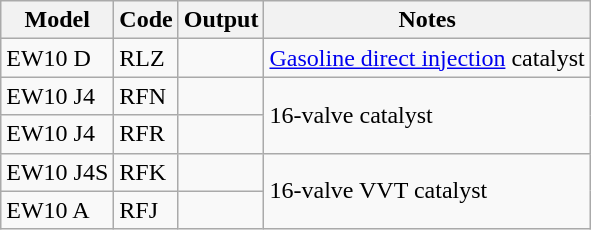<table class="wikitable">
<tr>
<th>Model</th>
<th>Code</th>
<th>Output</th>
<th>Notes</th>
</tr>
<tr>
<td>EW10 D</td>
<td>RLZ</td>
<td></td>
<td><a href='#'>Gasoline direct injection</a> catalyst</td>
</tr>
<tr>
<td>EW10 J4</td>
<td>RFN</td>
<td></td>
<td rowspan=2>16-valve catalyst</td>
</tr>
<tr>
<td>EW10 J4</td>
<td>RFR</td>
<td></td>
</tr>
<tr>
<td>EW10 J4S</td>
<td>RFK</td>
<td></td>
<td rowspan=2>16-valve VVT catalyst</td>
</tr>
<tr>
<td>EW10 A</td>
<td>RFJ</td>
<td></td>
</tr>
</table>
